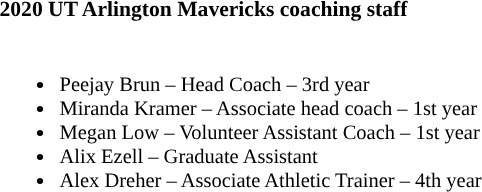<table class="toccolours" style="text-align: left; font-size:90%;">
<tr>
<th colspan="9">2020 UT Arlington Mavericks coaching staff</th>
</tr>
<tr>
<td style="font-size: 95%;" valign="top"><br><ul><li>Peejay Brun – Head Coach – 3rd year</li><li>Miranda Kramer – Associate head coach – 1st year</li><li>Megan Low – Volunteer Assistant Coach – 1st year</li><li>Alix Ezell – Graduate Assistant</li><li>Alex Dreher – Associate Athletic Trainer – 4th year</li></ul></td>
</tr>
</table>
